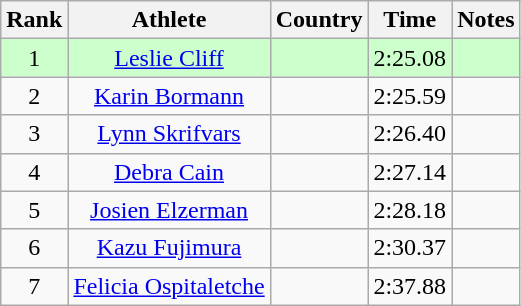<table class="wikitable sortable" style="text-align:center">
<tr>
<th>Rank</th>
<th>Athlete</th>
<th>Country</th>
<th>Time</th>
<th>Notes</th>
</tr>
<tr bgcolor=ccffcc>
<td>1</td>
<td><a href='#'>Leslie Cliff</a></td>
<td align=left></td>
<td>2:25.08</td>
<td></td>
</tr>
<tr>
<td>2</td>
<td><a href='#'>Karin Bormann</a></td>
<td align=left></td>
<td>2:25.59</td>
<td></td>
</tr>
<tr>
<td>3</td>
<td><a href='#'>Lynn Skrifvars</a></td>
<td align=left></td>
<td>2:26.40</td>
<td></td>
</tr>
<tr>
<td>4</td>
<td><a href='#'>Debra Cain</a></td>
<td align=left></td>
<td>2:27.14</td>
<td></td>
</tr>
<tr>
<td>5</td>
<td><a href='#'>Josien Elzerman</a></td>
<td align=left></td>
<td>2:28.18</td>
<td></td>
</tr>
<tr>
<td>6</td>
<td><a href='#'>Kazu Fujimura</a></td>
<td align=left></td>
<td>2:30.37</td>
<td></td>
</tr>
<tr>
<td>7</td>
<td><a href='#'>Felicia Ospitaletche</a></td>
<td align=left></td>
<td>2:37.88</td>
<td></td>
</tr>
</table>
